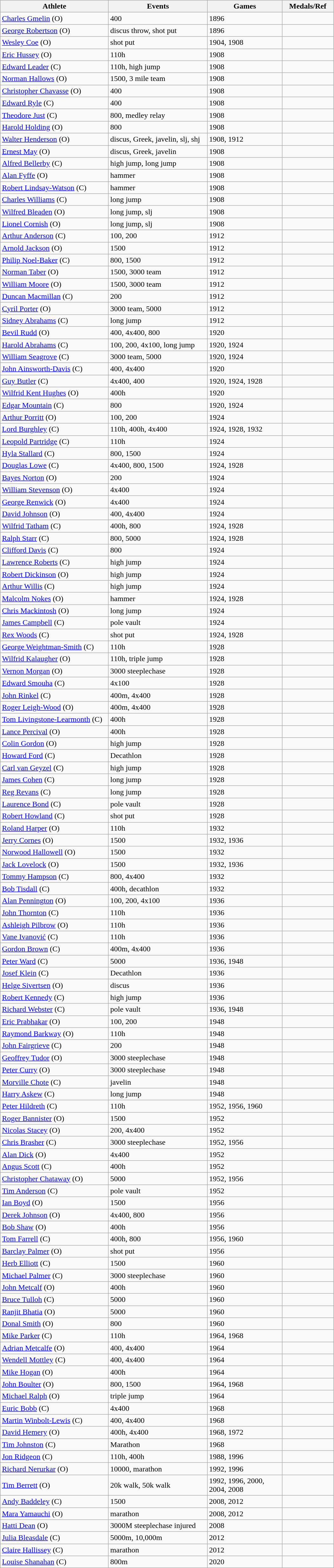<table class="wikitable">
<tr>
<th width=220>Athlete</th>
<th width=200>Events</th>
<th width=150>Games</th>
<th width=100>Medals/Ref</th>
</tr>
<tr>
<td><a href='#'>Charles Gmelin</a> (O)</td>
<td>400</td>
<td>1896</td>
<td></td>
</tr>
<tr>
<td><a href='#'>George Robertson</a> (O)</td>
<td>discus throw, shot put</td>
<td>1896</td>
<td></td>
</tr>
<tr>
<td> <a href='#'>Wesley Coe</a> (O)</td>
<td>shot put</td>
<td>1904, 1908</td>
<td></td>
</tr>
<tr>
<td><a href='#'>Eric Hussey</a> (O)</td>
<td>110h</td>
<td>1908</td>
<td></td>
</tr>
<tr>
<td><a href='#'>Edward Leader</a> (C)</td>
<td>110h, high jump</td>
<td>1908</td>
<td></td>
</tr>
<tr>
<td><a href='#'>Norman Hallows</a> (O)</td>
<td>1500, 3 mile team</td>
<td>1908</td>
<td></td>
</tr>
<tr>
<td><a href='#'>Christopher Chavasse</a> (O)</td>
<td>400</td>
<td>1908</td>
<td></td>
</tr>
<tr>
<td><a href='#'>Edward Ryle</a> (C)</td>
<td>400</td>
<td>1908</td>
<td></td>
</tr>
<tr>
<td><a href='#'>Theodore Just</a> (C)</td>
<td>800, medley relay</td>
<td>1908</td>
<td></td>
</tr>
<tr>
<td><a href='#'>Harold Holding</a> (O)</td>
<td>800</td>
<td>1908</td>
<td></td>
</tr>
<tr>
<td><a href='#'>Walter Henderson</a> (O)</td>
<td>discus, Greek, javelin, slj, shj</td>
<td>1908, 1912</td>
<td></td>
</tr>
<tr>
<td><a href='#'>Ernest May</a> (O)</td>
<td>discus, Greek, javelin</td>
<td>1908</td>
<td></td>
</tr>
<tr>
<td><a href='#'>Alfred Bellerby</a> (C)</td>
<td>high jump, long jump</td>
<td>1908</td>
<td></td>
</tr>
<tr>
<td><a href='#'>Alan Fyffe</a> (O)</td>
<td>hammer</td>
<td>1908</td>
<td></td>
</tr>
<tr>
<td> <a href='#'>Robert Lindsay-Watson</a> (C)</td>
<td>hammer</td>
<td>1908</td>
<td></td>
</tr>
<tr>
<td><a href='#'>Charles Williams</a> (C)</td>
<td>long jump</td>
<td>1908</td>
<td></td>
</tr>
<tr>
<td><a href='#'>Wilfred Bleaden</a> (O)</td>
<td>long jump, slj</td>
<td>1908</td>
<td></td>
</tr>
<tr>
<td><a href='#'>Lionel Cornish</a> (O)</td>
<td>long jump, slj</td>
<td>1908</td>
<td></td>
</tr>
<tr>
<td><a href='#'>Arthur Anderson</a> (C)</td>
<td>100, 200</td>
<td>1912</td>
<td></td>
</tr>
<tr>
<td><a href='#'>Arnold Jackson</a> (O)</td>
<td>1500</td>
<td>1912</td>
<td></td>
</tr>
<tr>
<td><a href='#'>Philip Noel-Baker</a> (C)</td>
<td>800, 1500</td>
<td>1912</td>
<td></td>
</tr>
<tr>
<td> <a href='#'>Norman Taber</a> (O)</td>
<td>1500, 3000 team</td>
<td>1912</td>
<td></td>
</tr>
<tr>
<td><a href='#'>William Moore</a> (O)</td>
<td>1500, 3000 team</td>
<td>1912</td>
<td></td>
</tr>
<tr>
<td><a href='#'>Duncan Macmillan</a> (C)</td>
<td>200</td>
<td>1912</td>
<td></td>
</tr>
<tr>
<td><a href='#'>Cyril Porter</a> (O)</td>
<td>3000 team, 5000</td>
<td>1912</td>
<td></td>
</tr>
<tr>
<td><a href='#'>Sidney Abrahams</a> (C)</td>
<td>long jump</td>
<td>1912</td>
<td></td>
</tr>
<tr>
<td> <a href='#'>Bevil Rudd</a> (O)</td>
<td>400, 4x400, 800</td>
<td>1920</td>
<td></td>
</tr>
<tr>
<td><a href='#'>Harold Abrahams</a> (C)</td>
<td>100, 200, 4x100, long jump</td>
<td>1920, 1924</td>
<td></td>
</tr>
<tr>
<td><a href='#'>William Seagrove</a> (C)</td>
<td>3000 team, 5000</td>
<td>1920, 1924</td>
<td></td>
</tr>
<tr>
<td><a href='#'>John Ainsworth-Davis</a> (C)</td>
<td>400, 4x400</td>
<td>1920</td>
<td></td>
</tr>
<tr>
<td><a href='#'>Guy Butler</a> (C)</td>
<td>4x400, 400</td>
<td>1920, 1924, 1928</td>
<td>	</td>
</tr>
<tr>
<td> <a href='#'>Wilfrid Kent Hughes</a> (O)</td>
<td>400h</td>
<td>1920</td>
<td></td>
</tr>
<tr>
<td><a href='#'>Edgar Mountain</a> (C)</td>
<td>800</td>
<td>1920, 1924</td>
<td></td>
</tr>
<tr>
<td> <a href='#'>Arthur Porritt</a> (O)</td>
<td>100, 200</td>
<td>1924</td>
<td></td>
</tr>
<tr>
<td><a href='#'>Lord Burghley</a> (C)</td>
<td>110h, 400h, 4x400</td>
<td>1924, 1928, 1932</td>
<td></td>
</tr>
<tr>
<td><a href='#'>Leopold Partridge</a> (C)</td>
<td>110h</td>
<td>1924</td>
<td></td>
</tr>
<tr>
<td><a href='#'>Hyla Stallard</a> (C)</td>
<td>800, 1500</td>
<td>1924</td>
<td></td>
</tr>
<tr>
<td><a href='#'>Douglas Lowe</a> (C)</td>
<td>4x400, 800, 1500</td>
<td>1924, 1928</td>
<td></td>
</tr>
<tr>
<td> <a href='#'>Bayes Norton</a> (O)</td>
<td>200</td>
<td>1924</td>
<td></td>
</tr>
<tr>
<td> <a href='#'>William Stevenson</a> (O)</td>
<td>4x400</td>
<td>1924</td>
<td></td>
</tr>
<tr>
<td><a href='#'>George Renwick</a> (O)</td>
<td>4x400</td>
<td>1924</td>
<td></td>
</tr>
<tr>
<td> <a href='#'>David Johnson</a> (O)</td>
<td>400, 4x400</td>
<td>1924</td>
<td></td>
</tr>
<tr>
<td><a href='#'>Wilfrid Tatham</a> (C)</td>
<td>400h, 800</td>
<td>1924, 1928</td>
<td></td>
</tr>
<tr>
<td><a href='#'>Ralph Starr</a> (C)</td>
<td>800, 5000</td>
<td>1924, 1928</td>
<td></td>
</tr>
<tr>
<td> <a href='#'>Clifford Davis</a> (C)</td>
<td>800</td>
<td>1924</td>
<td></td>
</tr>
<tr>
<td> <a href='#'>Lawrence Roberts</a> (C)</td>
<td>high jump</td>
<td>1924</td>
<td></td>
</tr>
<tr>
<td><a href='#'>Robert Dickinson</a> (O)</td>
<td>high jump</td>
<td>1924</td>
<td></td>
</tr>
<tr>
<td><a href='#'>Arthur Willis</a> (C)</td>
<td>high jump</td>
<td>1924</td>
<td></td>
</tr>
<tr>
<td><a href='#'>Malcolm Nokes</a> (O)</td>
<td>hammer</td>
<td>1924, 1928</td>
<td></td>
</tr>
<tr>
<td><a href='#'>Chris Mackintosh</a> (O)</td>
<td>long jump</td>
<td>1924</td>
<td></td>
</tr>
<tr>
<td><a href='#'>James Campbell</a> (C)</td>
<td>pole vault</td>
<td>1924</td>
<td></td>
</tr>
<tr>
<td><a href='#'>Rex Woods</a> (C)</td>
<td>shot put</td>
<td>1924, 1928</td>
<td></td>
</tr>
<tr>
<td> <a href='#'>George Weightman-Smith</a> (C)</td>
<td>110h</td>
<td>1928</td>
<td></td>
</tr>
<tr>
<td> <a href='#'>Wilfrid Kalaugher</a> (O)</td>
<td>110h, triple jump</td>
<td>1928</td>
<td></td>
</tr>
<tr>
<td><a href='#'>Vernon Morgan</a> (O)</td>
<td>3000 steeplechase</td>
<td>1928</td>
<td></td>
</tr>
<tr>
<td><a href='#'>Edward Smouha</a> (C)</td>
<td>4x100</td>
<td>1928</td>
<td></td>
</tr>
<tr>
<td><a href='#'>John Rinkel</a> (C)</td>
<td>400m, 4x400</td>
<td>1928</td>
<td></td>
</tr>
<tr>
<td><a href='#'>Roger Leigh-Wood</a> (O)</td>
<td>400m, 4x400</td>
<td>1928</td>
<td></td>
</tr>
<tr>
<td><a href='#'>Tom Livingstone-Learmonth</a> (C)</td>
<td>400h</td>
<td>1928</td>
<td></td>
</tr>
<tr>
<td><a href='#'>Lance Percival</a> (O)</td>
<td>400h</td>
<td>1928</td>
<td></td>
</tr>
<tr>
<td><a href='#'>Colin Gordon</a> (O)</td>
<td>high jump</td>
<td>1928</td>
<td></td>
</tr>
<tr>
<td><a href='#'>Howard Ford</a> (C)</td>
<td>Decathlon</td>
<td>1928</td>
<td></td>
</tr>
<tr>
<td><a href='#'>Carl van Geyzel</a> (C)</td>
<td>high jump</td>
<td>1928</td>
<td></td>
</tr>
<tr>
<td><a href='#'>James Cohen</a> (C)</td>
<td>long jump</td>
<td>1928</td>
<td></td>
</tr>
<tr>
<td><a href='#'>Reg Revans</a> (C)</td>
<td>long jump</td>
<td>1928</td>
<td></td>
</tr>
<tr>
<td><a href='#'>Laurence Bond</a> (C)</td>
<td>pole vault</td>
<td>1928</td>
<td></td>
</tr>
<tr>
<td><a href='#'>Robert Howland</a> (C)</td>
<td>shot put</td>
<td>1928</td>
<td></td>
</tr>
<tr>
<td><a href='#'>Roland Harper</a> (O)</td>
<td>110h</td>
<td>1932</td>
<td></td>
</tr>
<tr>
<td><a href='#'>Jerry Cornes</a> (O)</td>
<td>1500</td>
<td>1932, 1936</td>
<td></td>
</tr>
<tr>
<td> <a href='#'>Norwood Hallowell</a> (O)</td>
<td>1500</td>
<td>1932</td>
<td></td>
</tr>
<tr>
<td> <a href='#'>Jack Lovelock</a> (O)</td>
<td>1500</td>
<td>1932, 1936</td>
<td></td>
</tr>
<tr>
<td><a href='#'>Tommy Hampson</a> (C)</td>
<td>800, 4x400</td>
<td>1932</td>
<td></td>
</tr>
<tr>
<td> <a href='#'>Bob Tisdall</a> (C)</td>
<td>400h, decathlon</td>
<td>1932</td>
<td></td>
</tr>
<tr>
<td><a href='#'>Alan Pennington</a> (O)</td>
<td>100, 200, 4x100</td>
<td>1936</td>
<td></td>
</tr>
<tr>
<td><a href='#'>John Thornton</a> (C)</td>
<td>110h</td>
<td>1936</td>
<td></td>
</tr>
<tr>
<td><a href='#'>Ashleigh Pilbrow</a> (O)</td>
<td>110h</td>
<td>1936</td>
<td></td>
</tr>
<tr>
<td> <a href='#'>Vane Ivanović</a> (C)</td>
<td>110h</td>
<td>1936</td>
<td></td>
</tr>
<tr>
<td><a href='#'>Gordon Brown</a> (C)</td>
<td>400m, 4x400</td>
<td>1936</td>
<td></td>
</tr>
<tr>
<td><a href='#'>Peter Ward</a> (C)</td>
<td>5000</td>
<td>1936, 1948</td>
<td></td>
</tr>
<tr>
<td> <a href='#'>Josef Klein</a> (C)</td>
<td>Decathlon</td>
<td>1936</td>
<td></td>
</tr>
<tr>
<td> <a href='#'>Helge Sivertsen</a> (O)</td>
<td>discus</td>
<td>1936</td>
<td></td>
</tr>
<tr>
<td><a href='#'>Robert Kennedy</a> (C)</td>
<td>high jump</td>
<td>1936</td>
<td></td>
</tr>
<tr>
<td><a href='#'>Richard Webster</a> (C)</td>
<td>pole vault</td>
<td>1936, 1948</td>
<td></td>
</tr>
<tr>
<td> <a href='#'>Eric Prabhakar</a> (O)</td>
<td>100, 200</td>
<td>1948</td>
<td></td>
</tr>
<tr>
<td><a href='#'>Raymond Barkway</a> (O)</td>
<td>110h</td>
<td>1948</td>
<td></td>
</tr>
<tr>
<td><a href='#'>John Fairgrieve</a> (C)</td>
<td>200</td>
<td>1948</td>
<td></td>
</tr>
<tr>
<td><a href='#'>Geoffrey Tudor</a> (O)</td>
<td>3000 steeplechase</td>
<td>1948</td>
<td></td>
</tr>
<tr>
<td><a href='#'>Peter Curry</a> (O)</td>
<td>3000 steeplechase</td>
<td>1948</td>
<td></td>
</tr>
<tr>
<td><a href='#'>Morville Chote</a> (C)</td>
<td>javelin</td>
<td>1948</td>
<td></td>
</tr>
<tr>
<td><a href='#'>Harry Askew</a> (C)</td>
<td>long jump</td>
<td>1948</td>
<td></td>
</tr>
<tr>
<td><a href='#'>Peter Hildreth</a> (C)</td>
<td>110h</td>
<td>1952, 1956, 1960</td>
<td></td>
</tr>
<tr>
<td><a href='#'>Roger Bannister</a> (O)</td>
<td>1500</td>
<td>1952</td>
<td></td>
</tr>
<tr>
<td><a href='#'>Nicolas Stacey</a> (O)</td>
<td>200, 4x400</td>
<td>1952</td>
<td></td>
</tr>
<tr>
<td><a href='#'>Chris Brasher</a> (C)</td>
<td>3000 steeplechase</td>
<td>1952, 1956</td>
<td></td>
</tr>
<tr>
<td><a href='#'>Alan Dick</a> (O)</td>
<td>4x400</td>
<td>1952</td>
<td></td>
</tr>
<tr>
<td><a href='#'>Angus Scott</a> (C)</td>
<td>400h</td>
<td>1952</td>
<td></td>
</tr>
<tr>
<td><a href='#'>Christopher Chataway</a> (O)</td>
<td>5000</td>
<td>1952, 1956</td>
<td></td>
</tr>
<tr>
<td><a href='#'>Tim Anderson</a> (C)</td>
<td>pole vault</td>
<td>1952</td>
<td></td>
</tr>
<tr>
<td><a href='#'>Ian Boyd</a> (O)</td>
<td>1500</td>
<td>1956</td>
<td></td>
</tr>
<tr>
<td><a href='#'>Derek Johnson</a> (O)</td>
<td>4x400, 800</td>
<td>1956</td>
<td></td>
</tr>
<tr>
<td><a href='#'>Bob Shaw</a> (O)</td>
<td>400h</td>
<td>1956</td>
<td></td>
</tr>
<tr>
<td><a href='#'>Tom Farrell</a> (C)</td>
<td>400h, 800</td>
<td>1956, 1960</td>
<td></td>
</tr>
<tr>
<td><a href='#'>Barclay Palmer</a> (O)</td>
<td>shot put</td>
<td>1956</td>
<td></td>
</tr>
<tr>
<td> <a href='#'>Herb Elliott</a> (C)</td>
<td>1500</td>
<td>1960</td>
<td></td>
</tr>
<tr>
<td><a href='#'>Michael Palmer</a> (C)</td>
<td>3000 steeplechase</td>
<td>1960</td>
<td></td>
</tr>
<tr>
<td><a href='#'>John Metcalf</a> (O)</td>
<td>400h</td>
<td>1960</td>
<td></td>
</tr>
<tr>
<td><a href='#'>Bruce Tulloh</a> (C)</td>
<td>5000</td>
<td>1960</td>
<td></td>
</tr>
<tr>
<td> <a href='#'>Ranjit Bhatia</a> (O)</td>
<td>5000</td>
<td>1960</td>
<td></td>
</tr>
<tr>
<td> <a href='#'>Donal Smith</a> (O)</td>
<td>800</td>
<td>1960</td>
<td></td>
</tr>
<tr>
<td><a href='#'>Mike Parker</a> (C)</td>
<td>110h</td>
<td>1964, 1968</td>
<td></td>
</tr>
<tr>
<td><a href='#'>Adrian Metcalfe</a> (O)</td>
<td>400, 4x400</td>
<td>1964</td>
<td></td>
</tr>
<tr>
<td> <a href='#'>Wendell Mottley</a> (C)</td>
<td>400, 4x400</td>
<td>1964</td>
<td></td>
</tr>
<tr>
<td><a href='#'>Mike Hogan</a> (O)</td>
<td>400h</td>
<td>1964</td>
<td></td>
</tr>
<tr>
<td><a href='#'>John Boulter</a> (O)</td>
<td>800, 1500</td>
<td>1964, 1968</td>
<td></td>
</tr>
<tr>
<td><a href='#'>Michael Ralph</a> (O)</td>
<td>triple jump</td>
<td>1964</td>
<td></td>
</tr>
<tr>
<td> <a href='#'>Euric Bobb</a> (C)</td>
<td>4x400</td>
<td>1968</td>
<td></td>
</tr>
<tr>
<td><a href='#'>Martin Winbolt-Lewis</a> (C)</td>
<td>400, 4x400</td>
<td>1968</td>
<td></td>
</tr>
<tr>
<td><a href='#'>David Hemery</a> (O)</td>
<td>400h, 4x400</td>
<td>1968, 1972</td>
<td></td>
</tr>
<tr>
<td><a href='#'>Tim Johnston</a> (C)</td>
<td>Marathon</td>
<td>1968</td>
<td></td>
</tr>
<tr>
<td><a href='#'>Jon Ridgeon</a> (C)</td>
<td>110h, 400h</td>
<td>1988, 1996</td>
<td></td>
</tr>
<tr>
<td><a href='#'>Richard Nerurkar</a> (O)</td>
<td>10000, marathon</td>
<td>1992, 1996</td>
<td></td>
</tr>
<tr>
<td> <a href='#'>Tim Berrett</a> (O)</td>
<td>20k walk, 50k walk</td>
<td>1992, 1996, 2000, 2004, 2008</td>
<td></td>
</tr>
<tr>
<td><a href='#'>Andy Baddeley</a> (C)</td>
<td>1500</td>
<td>2008, 2012</td>
<td></td>
</tr>
<tr>
<td><a href='#'>Mara Yamauchi</a> (O)</td>
<td>marathon</td>
<td>2008, 2012</td>
<td></td>
</tr>
<tr>
<td><a href='#'>Hatti Dean</a> (O)</td>
<td>3000M steeplechase injured</td>
<td>2008</td>
<td></td>
</tr>
<tr>
<td><a href='#'>Julia Bleasdale</a> (C)</td>
<td>5000m, 10,000m</td>
<td>2012</td>
<td></td>
</tr>
<tr>
<td><a href='#'>Claire Hallissey</a> (C)</td>
<td>marathon</td>
<td>2012</td>
<td></td>
</tr>
<tr>
<td><a href='#'>Louise Shanahan</a> (C)</td>
<td>800m</td>
<td>2020</td>
<td></td>
</tr>
</table>
